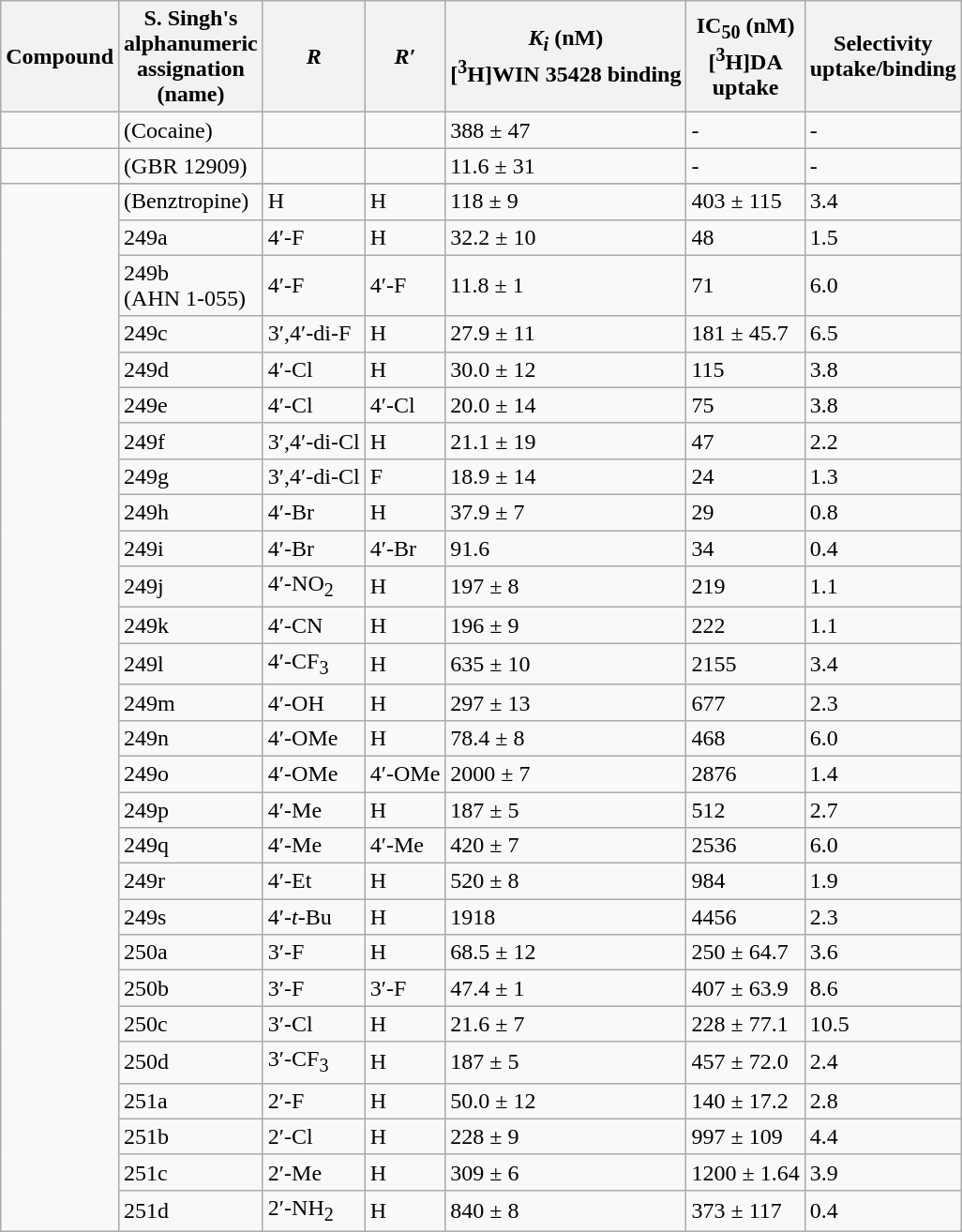<table class="wikitable sortable">
<tr>
<th>Compound</th>
<th>S. Singh's<br>alphanumeric<br>assignation<br>(name)</th>
<th><em>R</em></th>
<th><em>R′</em></th>
<th><em>K<sub>i</sub></em> (nM)<br>[<sup>3</sup>H]WIN 35428 binding</th>
<th>IC<sub>50</sub> (nM)<br>[<sup>3</sup>H]DA<br>uptake</th>
<th>Selectivity<br>uptake/binding</th>
</tr>
<tr>
<td></td>
<td>(Cocaine)</td>
<td></td>
<td></td>
<td>388 ± 47</td>
<td>-</td>
<td>-</td>
</tr>
<tr>
<td></td>
<td>(GBR 12909)</td>
<td></td>
<td></td>
<td>11.6 ± 31</td>
<td>-</td>
<td>-</td>
</tr>
<tr>
<td rowspan=29></td>
</tr>
<tr>
<td>(Benztropine)</td>
<td>H</td>
<td>H</td>
<td>118 ± 9</td>
<td>403 ± 115</td>
<td>3.4</td>
</tr>
<tr>
<td>249a</td>
<td>4′-F</td>
<td>H</td>
<td>32.2 ± 10</td>
<td>48</td>
<td>1.5</td>
</tr>
<tr>
<td>249b<br>(AHN 1-055)</td>
<td>4′-F</td>
<td>4′-F</td>
<td>11.8 ± 1</td>
<td>71</td>
<td>6.0</td>
</tr>
<tr>
<td>249c</td>
<td>3′,4′-di-F</td>
<td>H</td>
<td>27.9 ± 11</td>
<td>181 ± 45.7</td>
<td>6.5</td>
</tr>
<tr>
<td>249d</td>
<td>4′-Cl</td>
<td>H</td>
<td>30.0 ± 12</td>
<td>115</td>
<td>3.8</td>
</tr>
<tr>
<td>249e</td>
<td>4′-Cl</td>
<td>4′-Cl</td>
<td>20.0 ± 14</td>
<td>75</td>
<td>3.8</td>
</tr>
<tr>
<td>249f</td>
<td>3′,4′-di-Cl</td>
<td>H</td>
<td>21.1 ± 19</td>
<td>47</td>
<td>2.2</td>
</tr>
<tr>
<td>249g</td>
<td>3′,4′-di-Cl</td>
<td>F</td>
<td>18.9 ± 14</td>
<td>24</td>
<td>1.3</td>
</tr>
<tr>
<td>249h</td>
<td>4′-Br</td>
<td>H</td>
<td>37.9 ± 7</td>
<td>29</td>
<td>0.8</td>
</tr>
<tr>
<td>249i</td>
<td>4′-Br</td>
<td>4′-Br</td>
<td>91.6</td>
<td>34</td>
<td>0.4</td>
</tr>
<tr>
<td>249j</td>
<td>4′-NO<sub>2</sub></td>
<td>H</td>
<td>197 ± 8</td>
<td>219</td>
<td>1.1</td>
</tr>
<tr>
<td>249k</td>
<td>4′-CN</td>
<td>H</td>
<td>196 ± 9</td>
<td>222</td>
<td>1.1</td>
</tr>
<tr>
<td>249l</td>
<td>4′-CF<sub>3</sub></td>
<td>H</td>
<td>635 ± 10</td>
<td>2155</td>
<td>3.4</td>
</tr>
<tr>
<td>249m</td>
<td>4′-OH</td>
<td>H</td>
<td>297 ± 13</td>
<td>677</td>
<td>2.3</td>
</tr>
<tr>
<td>249n</td>
<td>4′-OMe</td>
<td>H</td>
<td>78.4 ± 8</td>
<td>468</td>
<td>6.0</td>
</tr>
<tr>
<td>249o</td>
<td>4′-OMe</td>
<td>4′-OMe</td>
<td>2000 ± 7</td>
<td>2876</td>
<td>1.4</td>
</tr>
<tr>
<td>249p</td>
<td>4′-Me</td>
<td>H</td>
<td>187 ± 5</td>
<td>512</td>
<td>2.7</td>
</tr>
<tr>
<td>249q</td>
<td>4′-Me</td>
<td>4′-Me</td>
<td>420 ± 7</td>
<td>2536</td>
<td>6.0</td>
</tr>
<tr>
<td>249r</td>
<td>4′-Et</td>
<td>H</td>
<td>520 ± 8</td>
<td>984</td>
<td>1.9</td>
</tr>
<tr>
<td>249s</td>
<td>4′-<em>t</em>-Bu</td>
<td>H</td>
<td>1918</td>
<td>4456</td>
<td>2.3</td>
</tr>
<tr>
<td>250a</td>
<td>3′-F</td>
<td>H</td>
<td>68.5 ± 12</td>
<td>250 ± 64.7</td>
<td>3.6</td>
</tr>
<tr>
<td>250b</td>
<td>3′-F</td>
<td>3′-F</td>
<td>47.4 ± 1</td>
<td>407 ± 63.9</td>
<td>8.6</td>
</tr>
<tr>
<td>250c</td>
<td>3′-Cl</td>
<td>H</td>
<td>21.6 ± 7</td>
<td>228 ± 77.1</td>
<td>10.5</td>
</tr>
<tr>
<td>250d</td>
<td>3′-CF<sub>3</sub></td>
<td>H</td>
<td>187 ± 5</td>
<td>457 ± 72.0</td>
<td>2.4</td>
</tr>
<tr>
<td>251a</td>
<td>2′-F</td>
<td>H</td>
<td>50.0 ± 12</td>
<td>140 ± 17.2</td>
<td>2.8</td>
</tr>
<tr>
<td>251b</td>
<td>2′-Cl</td>
<td>H</td>
<td>228 ± 9</td>
<td>997 ± 109</td>
<td>4.4</td>
</tr>
<tr>
<td>251c</td>
<td>2′-Me</td>
<td>H</td>
<td>309 ± 6</td>
<td>1200 ± 1.64</td>
<td>3.9</td>
</tr>
<tr>
<td>251d</td>
<td>2′-NH<sub>2</sub></td>
<td>H</td>
<td>840 ± 8</td>
<td>373 ± 117</td>
<td>0.4</td>
</tr>
</table>
